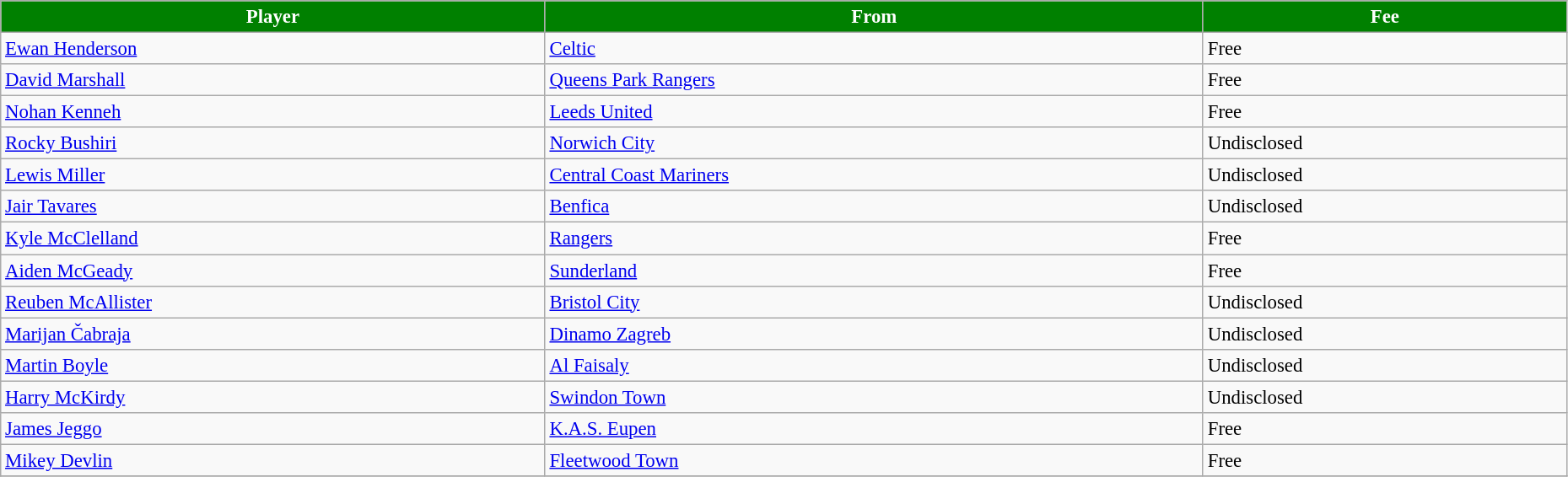<table class="wikitable" style="text-align:left; font-size:95%;width:98%;">
<tr>
<th style="background:#008000; color:#FFFFFF; color:white;"><strong>Player</strong></th>
<th style="background:#008000; color:#FFFFFF; color:white;"><strong>From</strong></th>
<th style="background:#008000; color:#FFFFFF; color:white;"><strong>Fee</strong></th>
</tr>
<tr>
<td> <a href='#'>Ewan Henderson</a></td>
<td> <a href='#'>Celtic</a></td>
<td>Free</td>
</tr>
<tr>
<td> <a href='#'>David Marshall</a></td>
<td> <a href='#'>Queens Park Rangers</a></td>
<td>Free</td>
</tr>
<tr>
<td> <a href='#'>Nohan Kenneh</a></td>
<td> <a href='#'>Leeds United</a></td>
<td>Free</td>
</tr>
<tr>
<td> <a href='#'>Rocky Bushiri</a></td>
<td> <a href='#'>Norwich City</a></td>
<td>Undisclosed</td>
</tr>
<tr>
<td> <a href='#'>Lewis Miller</a></td>
<td> <a href='#'>Central Coast Mariners</a></td>
<td>Undisclosed</td>
</tr>
<tr>
<td> <a href='#'>Jair Tavares</a></td>
<td> <a href='#'>Benfica</a></td>
<td>Undisclosed</td>
</tr>
<tr>
<td> <a href='#'>Kyle McClelland</a></td>
<td> <a href='#'>Rangers</a></td>
<td>Free</td>
</tr>
<tr>
<td> <a href='#'>Aiden McGeady</a></td>
<td> <a href='#'>Sunderland</a></td>
<td>Free</td>
</tr>
<tr>
<td> <a href='#'>Reuben McAllister</a></td>
<td> <a href='#'>Bristol City</a></td>
<td>Undisclosed</td>
</tr>
<tr>
<td> <a href='#'>Marijan Čabraja</a></td>
<td> <a href='#'>Dinamo Zagreb</a></td>
<td>Undisclosed</td>
</tr>
<tr>
<td> <a href='#'>Martin Boyle</a></td>
<td> <a href='#'>Al Faisaly</a></td>
<td>Undisclosed</td>
</tr>
<tr>
<td> <a href='#'>Harry McKirdy</a></td>
<td> <a href='#'>Swindon Town</a></td>
<td>Undisclosed</td>
</tr>
<tr>
<td> <a href='#'>James Jeggo</a></td>
<td> <a href='#'>K.A.S. Eupen</a></td>
<td>Free</td>
</tr>
<tr>
<td> <a href='#'>Mikey Devlin</a></td>
<td> <a href='#'>Fleetwood Town</a></td>
<td>Free</td>
</tr>
<tr>
</tr>
</table>
